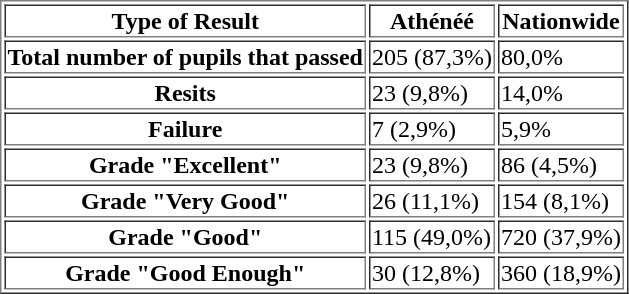<table border="1">
<tr>
<th scope="col">Type of Result</th>
<th scope="col">Athénéé</th>
<th scope="col">Nationwide</th>
</tr>
<tr>
<th scope="row">Total number of pupils that passed</th>
<td>205  (87,3%)</td>
<td>80,0%</td>
</tr>
<tr>
<th scope="row">Resits</th>
<td>23  (9,8%)</td>
<td>14,0%</td>
</tr>
<tr>
<th scope="row">Failure</th>
<td>7  (2,9%)</td>
<td>5,9%</td>
</tr>
<tr>
<th scope="row">Grade "Excellent"</th>
<td>23  (9,8%)</td>
<td>86 (4,5%)</td>
</tr>
<tr>
<th scope="row">Grade "Very Good"</th>
<td>26  (11,1%)</td>
<td>154 (8,1%)</td>
</tr>
<tr>
<th scope="row">Grade "Good"</th>
<td>115  (49,0%)</td>
<td>720 (37,9%)</td>
</tr>
<tr>
<th scope="row">Grade "Good Enough"</th>
<td>30 (12,8%)</td>
<td>360 (18,9%)</td>
</tr>
</table>
